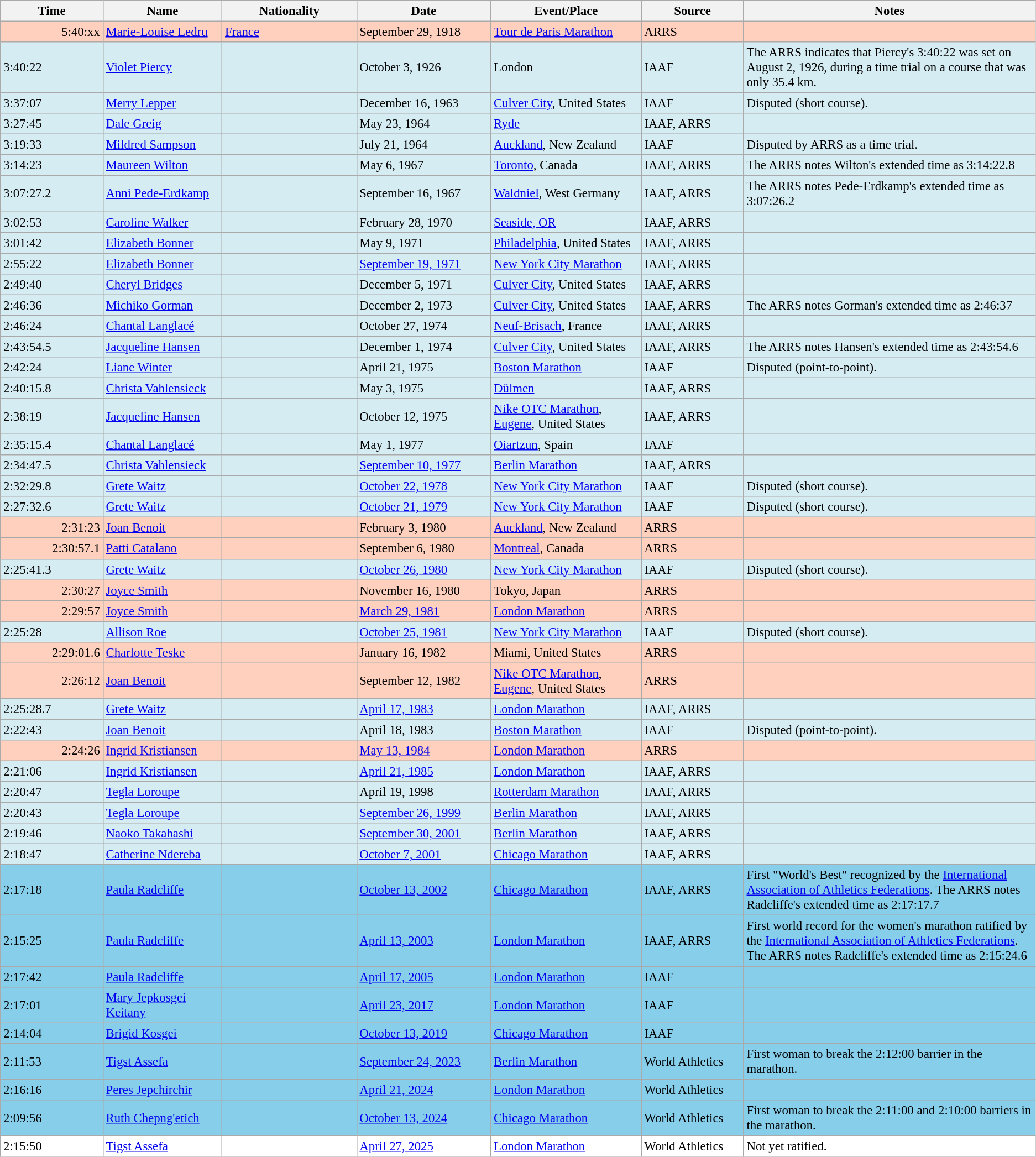<table class="wikitable" style=" font-size: 95%;">
<tr style="background:#dfdfdf;">
<th style="width:120px">Time</th>
<th style="width:140px">Name</th>
<th style="width:160px">Nationality</th>
<th style="width:160px">Date</th>
<th style="width:180px">Event/Place</th>
<th style="width:120px">Source</th>
<th style="width:360px">Notes</th>
</tr>
<tr style="background:#ffd0bd;">
<td style="text-align:right;">5:40:xx</td>
<td><a href='#'>Marie-Louise Ledru</a></td>
<td> <a href='#'>France</a></td>
<td>September 29, 1918</td>
<td><a href='#'>Tour de Paris Marathon</a></td>
<td>ARRS</td>
<td></td>
</tr>
<tr style="background:#d6ecf3;">
<td>3:40:22</td>
<td><a href='#'>Violet Piercy</a></td>
<td></td>
<td>October 3, 1926</td>
<td>London</td>
<td>IAAF</td>
<td>The ARRS indicates that Piercy's 3:40:22 was set on August 2, 1926, during a time trial on a course that was only 35.4 km.</td>
</tr>
<tr style="background:#d6ecf3;">
<td>3:37:07</td>
<td><a href='#'>Merry Lepper</a></td>
<td></td>
<td>December 16, 1963</td>
<td><a href='#'>Culver City</a>, United States</td>
<td>IAAF</td>
<td>Disputed (short course).</td>
</tr>
<tr style="background:#d6ecf3;">
<td>3:27:45</td>
<td><a href='#'>Dale Greig</a></td>
<td></td>
<td>May 23, 1964</td>
<td><a href='#'>Ryde</a></td>
<td>IAAF, ARRS</td>
<td></td>
</tr>
<tr style="background:#d6ecf3;">
<td>3:19:33</td>
<td><a href='#'>Mildred Sampson</a></td>
<td></td>
<td>July 21, 1964</td>
<td><a href='#'>Auckland</a>, New Zealand</td>
<td>IAAF</td>
<td>Disputed by ARRS as a time trial.</td>
</tr>
<tr style="background:#d6ecf3;">
<td>3:14:23</td>
<td><a href='#'>Maureen Wilton</a></td>
<td></td>
<td>May 6, 1967</td>
<td><a href='#'>Toronto</a>, Canada</td>
<td>IAAF, ARRS</td>
<td>The ARRS notes Wilton's extended time as 3:14:22.8</td>
</tr>
<tr style="background:#d6ecf3;">
<td>3:07:27.2</td>
<td><a href='#'>Anni Pede-Erdkamp</a></td>
<td></td>
<td>September 16, 1967</td>
<td><a href='#'>Waldniel</a>, West Germany</td>
<td>IAAF, ARRS</td>
<td>The ARRS notes Pede-Erdkamp's extended time as 3:07:26.2</td>
</tr>
<tr style="background:#d6ecf3;">
<td>3:02:53</td>
<td><a href='#'>Caroline Walker</a></td>
<td></td>
<td>February 28, 1970</td>
<td><a href='#'>Seaside, OR</a></td>
<td>IAAF, ARRS</td>
<td></td>
</tr>
<tr style="background:#d6ecf3;">
<td>3:01:42</td>
<td><a href='#'>Elizabeth Bonner</a></td>
<td></td>
<td>May 9, 1971</td>
<td><a href='#'>Philadelphia</a>, United States </td>
<td>IAAF, ARRS</td>
<td></td>
</tr>
<tr style="background:#d6ecf3;">
<td>2:55:22</td>
<td><a href='#'>Elizabeth Bonner</a></td>
<td></td>
<td><a href='#'>September 19, 1971</a></td>
<td><a href='#'>New York City Marathon</a></td>
<td>IAAF, ARRS</td>
<td></td>
</tr>
<tr style="background:#d6ecf3;">
<td>2:49:40</td>
<td><a href='#'>Cheryl Bridges</a></td>
<td></td>
<td>December 5, 1971</td>
<td><a href='#'>Culver City</a>, United States</td>
<td>IAAF, ARRS</td>
<td></td>
</tr>
<tr style="background:#d6ecf3;">
<td>2:46:36</td>
<td><a href='#'>Michiko Gorman</a></td>
<td></td>
<td>December 2, 1973</td>
<td><a href='#'>Culver City</a>, United States</td>
<td>IAAF, ARRS</td>
<td>The ARRS notes Gorman's extended time as 2:46:37</td>
</tr>
<tr style="background:#d6ecf3;">
<td>2:46:24</td>
<td><a href='#'>Chantal Langlacé</a></td>
<td></td>
<td>October 27, 1974</td>
<td><a href='#'>Neuf-Brisach</a>, France</td>
<td>IAAF, ARRS</td>
<td></td>
</tr>
<tr style="background:#d6ecf3;">
<td>2:43:54.5</td>
<td><a href='#'>Jacqueline Hansen</a></td>
<td></td>
<td>December 1, 1974</td>
<td><a href='#'>Culver City</a>, United States</td>
<td>IAAF, ARRS</td>
<td>The ARRS notes Hansen's extended time as 2:43:54.6</td>
</tr>
<tr style="background:#d6ecf3;">
<td>2:42:24</td>
<td><a href='#'>Liane Winter</a></td>
<td></td>
<td>April 21, 1975</td>
<td><a href='#'>Boston Marathon</a></td>
<td>IAAF</td>
<td>Disputed (point-to-point).</td>
</tr>
<tr style="background:#d6ecf3;">
<td>2:40:15.8</td>
<td><a href='#'>Christa Vahlensieck</a></td>
<td></td>
<td>May 3, 1975</td>
<td><a href='#'>Dülmen</a></td>
<td>IAAF, ARRS</td>
<td></td>
</tr>
<tr style="background:#d6ecf3;">
<td>2:38:19</td>
<td><a href='#'>Jacqueline Hansen</a></td>
<td></td>
<td>October 12, 1975</td>
<td><a href='#'>Nike OTC Marathon</a>, <a href='#'>Eugene</a>, United States </td>
<td>IAAF, ARRS</td>
<td></td>
</tr>
<tr style="background:#d6ecf3;">
<td>2:35:15.4</td>
<td><a href='#'>Chantal Langlacé</a></td>
<td></td>
<td>May 1, 1977</td>
<td><a href='#'>Oiartzun</a>, Spain</td>
<td>IAAF</td>
<td></td>
</tr>
<tr style="background:#d6ecf3;">
<td>2:34:47.5</td>
<td><a href='#'>Christa Vahlensieck</a></td>
<td></td>
<td><a href='#'>September 10, 1977</a></td>
<td><a href='#'>Berlin Marathon</a></td>
<td>IAAF, ARRS</td>
<td></td>
</tr>
<tr style="background:#d6ecf3;">
<td>2:32:29.8</td>
<td><a href='#'>Grete Waitz</a></td>
<td></td>
<td><a href='#'>October 22, 1978</a></td>
<td><a href='#'>New York City Marathon</a></td>
<td>IAAF</td>
<td>Disputed (short course).</td>
</tr>
<tr style="background:#d6ecf3;">
<td>2:27:32.6</td>
<td><a href='#'>Grete Waitz</a></td>
<td></td>
<td><a href='#'>October 21, 1979</a></td>
<td><a href='#'>New York City Marathon</a></td>
<td>IAAF</td>
<td>Disputed (short course).</td>
</tr>
<tr style="background:#ffd0bd;">
<td style="text-align:right;">2:31:23</td>
<td><a href='#'>Joan Benoit</a></td>
<td></td>
<td>February 3, 1980</td>
<td><a href='#'>Auckland</a>, New Zealand </td>
<td>ARRS</td>
<td></td>
</tr>
<tr style="background:#ffd0bd;">
<td style="text-align:right;">2:30:57.1</td>
<td><a href='#'>Patti Catalano</a></td>
<td></td>
<td>September 6, 1980</td>
<td><a href='#'>Montreal</a>, Canada </td>
<td>ARRS</td>
<td></td>
</tr>
<tr style="background:#d6ecf3;">
<td>2:25:41.3</td>
<td><a href='#'>Grete Waitz</a></td>
<td></td>
<td><a href='#'>October 26, 1980</a></td>
<td><a href='#'>New York City Marathon</a></td>
<td>IAAF</td>
<td>Disputed (short course).</td>
</tr>
<tr style="background:#ffd0bd;">
<td style="text-align:right;">2:30:27</td>
<td><a href='#'>Joyce Smith</a></td>
<td></td>
<td>November 16, 1980</td>
<td>Tokyo, Japan </td>
<td>ARRS</td>
<td></td>
</tr>
<tr style="background:#ffd0bd;">
<td style="text-align:right;">2:29:57</td>
<td><a href='#'>Joyce Smith</a></td>
<td></td>
<td><a href='#'>March 29, 1981</a></td>
<td><a href='#'>London Marathon</a></td>
<td>ARRS</td>
<td></td>
</tr>
<tr style="background:#d6ecf3;">
<td>2:25:28</td>
<td><a href='#'>Allison Roe</a></td>
<td></td>
<td><a href='#'>October 25, 1981</a></td>
<td><a href='#'>New York City Marathon</a></td>
<td>IAAF</td>
<td>Disputed (short course).</td>
</tr>
<tr style="background:#ffd0bd;">
<td style="text-align:right;">2:29:01.6</td>
<td><a href='#'>Charlotte Teske</a></td>
<td></td>
<td>January 16, 1982</td>
<td>Miami, United States </td>
<td>ARRS</td>
<td></td>
</tr>
<tr style="background:#ffd0bd;">
<td style="text-align:right;">2:26:12</td>
<td><a href='#'>Joan Benoit</a></td>
<td></td>
<td>September 12, 1982</td>
<td><a href='#'>Nike OTC Marathon</a>, <a href='#'>Eugene</a>, United States </td>
<td>ARRS</td>
<td></td>
</tr>
<tr style="background:#d6ecf3;">
<td>2:25:28.7</td>
<td><a href='#'>Grete Waitz</a></td>
<td></td>
<td><a href='#'>April 17, 1983</a></td>
<td><a href='#'>London Marathon</a></td>
<td>IAAF, ARRS</td>
<td></td>
</tr>
<tr style="background:#d6ecf3;">
<td>2:22:43</td>
<td><a href='#'>Joan Benoit</a></td>
<td></td>
<td>April 18, 1983</td>
<td><a href='#'>Boston Marathon</a></td>
<td>IAAF</td>
<td>Disputed (point-to-point).</td>
</tr>
<tr style="background:#ffd0bd;">
<td style="text-align:right;">2:24:26</td>
<td><a href='#'>Ingrid Kristiansen</a></td>
<td></td>
<td><a href='#'>May 13, 1984</a></td>
<td><a href='#'>London Marathon</a></td>
<td>ARRS</td>
<td></td>
</tr>
<tr style="background:#d6ecf3;">
<td>2:21:06</td>
<td><a href='#'>Ingrid Kristiansen</a></td>
<td></td>
<td><a href='#'>April 21, 1985</a></td>
<td><a href='#'>London Marathon</a></td>
<td>IAAF, ARRS</td>
<td></td>
</tr>
<tr style="background:#d6ecf3;">
<td>2:20:47</td>
<td><a href='#'>Tegla Loroupe</a></td>
<td></td>
<td>April 19, 1998</td>
<td><a href='#'>Rotterdam Marathon</a></td>
<td>IAAF, ARRS</td>
<td></td>
</tr>
<tr style="background:#d6ecf3;">
<td>2:20:43</td>
<td><a href='#'>Tegla Loroupe</a></td>
<td></td>
<td><a href='#'>September 26, 1999</a></td>
<td><a href='#'>Berlin Marathon</a></td>
<td>IAAF, ARRS</td>
<td></td>
</tr>
<tr style="background:#d6ecf3;">
<td>2:19:46</td>
<td><a href='#'>Naoko Takahashi</a></td>
<td></td>
<td><a href='#'>September 30, 2001</a></td>
<td><a href='#'>Berlin Marathon</a></td>
<td>IAAF, ARRS</td>
<td></td>
</tr>
<tr style="background:#d6ecf3;">
<td>2:18:47</td>
<td><a href='#'>Catherine Ndereba</a></td>
<td></td>
<td><a href='#'>October 7, 2001</a></td>
<td><a href='#'>Chicago Marathon</a></td>
<td>IAAF, ARRS</td>
<td></td>
</tr>
<tr style="background:skyBlue;">
<td>2:17:18</td>
<td><a href='#'>Paula Radcliffe</a></td>
<td></td>
<td><a href='#'>October 13, 2002</a></td>
<td><a href='#'>Chicago Marathon</a></td>
<td>IAAF, ARRS</td>
<td>First "World's Best" recognized by the <a href='#'>International Association of Athletics Federations</a>. The ARRS notes Radcliffe's extended time as 2:17:17.7</td>
</tr>
<tr style="background:skyBlue;">
<td>2:15:25 </td>
<td><a href='#'>Paula Radcliffe</a></td>
<td></td>
<td><a href='#'>April 13, 2003</a></td>
<td><a href='#'>London Marathon</a></td>
<td>IAAF, ARRS</td>
<td>First world record for the women's marathon ratified by the <a href='#'>International Association of Athletics Federations</a>. The ARRS notes Radcliffe's extended time as 2:15:24.6</td>
</tr>
<tr style="background:skyBlue;">
<td>2:17:42 </td>
<td><a href='#'>Paula Radcliffe</a></td>
<td></td>
<td><a href='#'>April 17, 2005</a></td>
<td><a href='#'>London Marathon</a></td>
<td>IAAF</td>
<td></td>
</tr>
<tr style="background:skyBlue;">
<td>2:17:01 </td>
<td><a href='#'>Mary Jepkosgei Keitany</a></td>
<td></td>
<td><a href='#'>April 23, 2017</a></td>
<td><a href='#'>London Marathon</a></td>
<td>IAAF</td>
<td></td>
</tr>
<tr style="background:skyBlue;">
<td>2:14:04 </td>
<td><a href='#'>Brigid Kosgei</a></td>
<td></td>
<td><a href='#'>October 13, 2019</a></td>
<td><a href='#'>Chicago Marathon</a></td>
<td>IAAF</td>
<td></td>
</tr>
<tr style="background:skyBlue;">
<td>2:11:53 </td>
<td><a href='#'>Tigst Assefa</a></td>
<td></td>
<td><a href='#'>September 24, 2023</a></td>
<td><a href='#'>Berlin Marathon</a></td>
<td>World Athletics</td>
<td>First woman to break the 2:12:00 barrier in the marathon.</td>
</tr>
<tr style="background:skyBlue;">
<td>2:16:16 </td>
<td><a href='#'>Peres Jepchirchir</a></td>
<td></td>
<td><a href='#'>April 21, 2024</a></td>
<td><a href='#'>London Marathon</a></td>
<td>World Athletics</td>
<td></td>
</tr>
<tr style="background:skyBlue;">
<td>2:09:56 </td>
<td><a href='#'>Ruth Chepng'etich</a></td>
<td></td>
<td><a href='#'>October 13, 2024</a></td>
<td><a href='#'>Chicago Marathon</a></td>
<td>World Athletics</td>
<td>First woman to break the 2:11:00 and 2:10:00 barriers in the marathon.</td>
</tr>
<tr style="background:white;">
<td>2:15:50 </td>
<td><a href='#'>Tigst Assefa</a></td>
<td></td>
<td><a href='#'>April 27, 2025</a></td>
<td><a href='#'>London Marathon</a></td>
<td>World Athletics</td>
<td>Not yet ratified.</td>
</tr>
</table>
